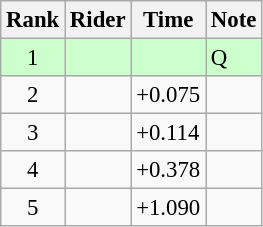<table class="wikitable" style="font-size:95%" style="text-align:center; width:35em;">
<tr>
<th>Rank</th>
<th>Rider</th>
<th>Time</th>
<th>Note</th>
</tr>
<tr bgcolor=ccffcc>
<td align=center>1</td>
<td align=left></td>
<td></td>
<td>Q</td>
</tr>
<tr>
<td align=center>2</td>
<td align=left></td>
<td>+0.075</td>
<td></td>
</tr>
<tr>
<td align=center>3</td>
<td align=left></td>
<td>+0.114</td>
<td></td>
</tr>
<tr>
<td align=center>4</td>
<td align=left></td>
<td>+0.378</td>
<td></td>
</tr>
<tr>
<td align=center>5</td>
<td align=left></td>
<td>+1.090</td>
<td></td>
</tr>
</table>
